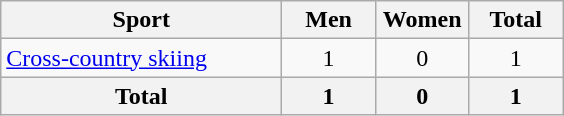<table class="wikitable sortable" style="text-align:center;">
<tr>
<th width=180>Sport</th>
<th width=55>Men</th>
<th width=55>Women</th>
<th width=55>Total</th>
</tr>
<tr>
<td align=left><a href='#'>Cross-country skiing</a></td>
<td>1</td>
<td>0</td>
<td>1</td>
</tr>
<tr>
<th>Total</th>
<th>1</th>
<th>0</th>
<th>1</th>
</tr>
</table>
